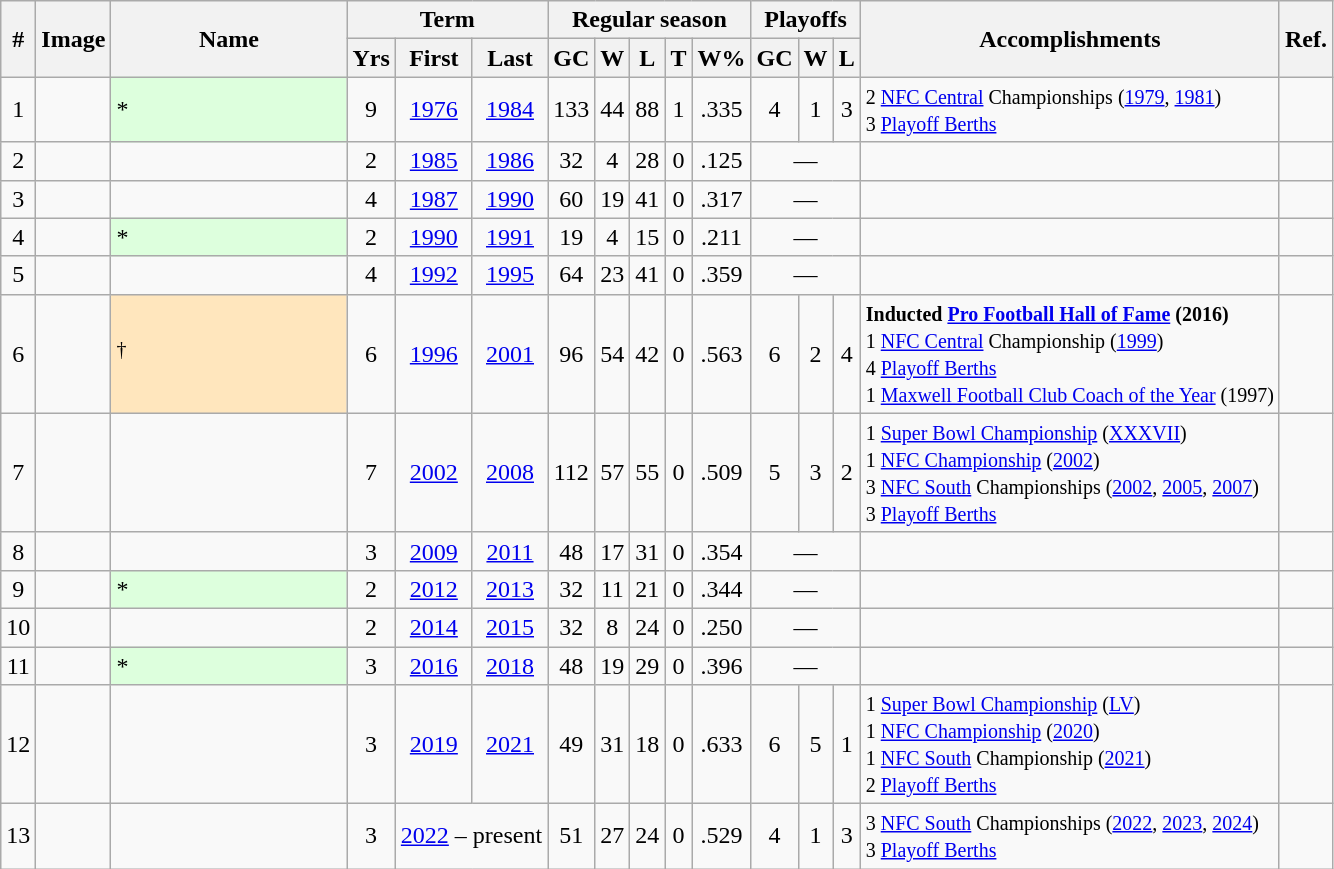<table class="wikitable sortable" style="text-align:center">
<tr>
<th rowspan="2" class="unsortable">#</th>
<th rowspan="2" class="unsortable">Image</th>
<th rowspan="2" width="150">Name</th>
<th colspan="3">Term</th>
<th colspan="5">Regular season</th>
<th colspan="3">Playoffs</th>
<th rowspan="2" class="unsortable">Accomplishments</th>
<th rowspan="2" class="unsortable">Ref.</th>
</tr>
<tr>
<th>Yrs</th>
<th>First</th>
<th>Last</th>
<th>GC</th>
<th>W</th>
<th>L</th>
<th>T</th>
<th>W%</th>
<th>GC</th>
<th>W</th>
<th>L</th>
</tr>
<tr>
<td>1</td>
<td></td>
<td align="left" style="background-color:#ddffdd">*</td>
<td>9</td>
<td><a href='#'>1976</a></td>
<td><a href='#'>1984</a></td>
<td>133</td>
<td>44</td>
<td>88</td>
<td>1</td>
<td>.335</td>
<td>4</td>
<td>1</td>
<td>3</td>
<td align="left"><small>2 <a href='#'>NFC Central</a> Championships (<a href='#'>1979</a>, <a href='#'>1981</a>)<br>3 <a href='#'>Playoff Berths</a></small></td>
<td></td>
</tr>
<tr>
<td>2</td>
<td></td>
<td align="left"></td>
<td>2</td>
<td><a href='#'>1985</a></td>
<td><a href='#'>1986</a></td>
<td>32</td>
<td>4</td>
<td>28</td>
<td>0</td>
<td>.125</td>
<td colspan="3">—</td>
<td></td>
<td></td>
</tr>
<tr>
<td>3</td>
<td></td>
<td align="left"></td>
<td>4</td>
<td><a href='#'>1987</a></td>
<td><a href='#'>1990</a></td>
<td>60</td>
<td>19</td>
<td>41</td>
<td>0</td>
<td>.317</td>
<td colspan="3">—</td>
<td></td>
<td></td>
</tr>
<tr>
<td>4</td>
<td></td>
<td align="left" style="background-color:#ddffdd">*</td>
<td>2</td>
<td><a href='#'>1990</a></td>
<td><a href='#'>1991</a></td>
<td>19</td>
<td>4</td>
<td>15</td>
<td>0</td>
<td>.211</td>
<td colspan="3">—</td>
<td></td>
<td></td>
</tr>
<tr>
<td>5</td>
<td></td>
<td align="left"></td>
<td>4</td>
<td><a href='#'>1992</a></td>
<td><a href='#'>1995</a></td>
<td>64</td>
<td>23</td>
<td>41</td>
<td>0</td>
<td>.359</td>
<td colspan="3">—</td>
<td></td>
<td></td>
</tr>
<tr>
<td>6</td>
<td></td>
<td align="left" style="background-color:#FFE6BD"> <sup>†</sup></td>
<td>6</td>
<td><a href='#'>1996</a></td>
<td><a href='#'>2001</a></td>
<td>96</td>
<td>54</td>
<td>42</td>
<td>0</td>
<td>.563</td>
<td>6</td>
<td>2</td>
<td>4</td>
<td align="left"><small><strong>Inducted <a href='#'>Pro Football Hall of Fame</a> (2016)</strong><br>1 <a href='#'>NFC Central</a> Championship (<a href='#'>1999</a>)<br>4 <a href='#'>Playoff Berths</a> <br> 1 <a href='#'>Maxwell Football Club Coach of the Year</a> (1997)</small></td>
<td></td>
</tr>
<tr>
<td>7</td>
<td></td>
<td align="left"></td>
<td>7</td>
<td><a href='#'>2002</a></td>
<td><a href='#'>2008</a></td>
<td>112</td>
<td>57</td>
<td>55</td>
<td>0</td>
<td>.509</td>
<td>5</td>
<td>3</td>
<td>2</td>
<td align="left"><small>1 <a href='#'>Super Bowl Championship</a> (<a href='#'>XXXVII</a>) <br> 1 <a href='#'>NFC Championship</a> (<a href='#'>2002</a>)<br>3 <a href='#'>NFC South</a> Championships (<a href='#'>2002</a>, <a href='#'>2005</a>, <a href='#'>2007</a>)<br>3 <a href='#'>Playoff Berths</a></small></td>
<td></td>
</tr>
<tr>
<td>8</td>
<td></td>
<td align="left"></td>
<td>3</td>
<td><a href='#'>2009</a></td>
<td><a href='#'>2011</a></td>
<td>48</td>
<td>17</td>
<td>31</td>
<td>0</td>
<td>.354</td>
<td colspan="3">—</td>
<td></td>
<td></td>
</tr>
<tr>
<td>9</td>
<td></td>
<td align="left" style="background-color:#ddffdd">*</td>
<td>2</td>
<td><a href='#'>2012</a></td>
<td><a href='#'>2013</a></td>
<td>32</td>
<td>11</td>
<td>21</td>
<td>0</td>
<td>.344</td>
<td colspan="3">—</td>
<td></td>
<td></td>
</tr>
<tr>
<td>10</td>
<td></td>
<td align="left"></td>
<td>2</td>
<td><a href='#'>2014</a></td>
<td><a href='#'>2015</a></td>
<td>32</td>
<td>8</td>
<td>24</td>
<td>0</td>
<td>.250</td>
<td colspan="3">—</td>
<td></td>
<td></td>
</tr>
<tr>
<td>11</td>
<td></td>
<td align="left" style="background-color:#ddffdd">*</td>
<td>3</td>
<td><a href='#'>2016</a></td>
<td><a href='#'>2018</a></td>
<td>48</td>
<td>19</td>
<td>29</td>
<td>0</td>
<td>.396</td>
<td colspan="3">—</td>
<td></td>
<td></td>
</tr>
<tr>
<td>12</td>
<td></td>
<td align="left"></td>
<td>3</td>
<td><a href='#'>2019</a></td>
<td><a href='#'>2021</a></td>
<td>49</td>
<td>31</td>
<td>18</td>
<td>0</td>
<td>.633</td>
<td>6</td>
<td>5</td>
<td>1</td>
<td align="left"><small>1 <a href='#'>Super Bowl Championship</a> (<a href='#'>LV</a>)</small> <small><br>1 <a href='#'>NFC Championship</a> (<a href='#'>2020</a>)<br>1 <a href='#'>NFC South</a> Championship (<a href='#'>2021</a>)<br> 2 <a href='#'>Playoff Berths</a></small></td>
<td></td>
</tr>
<tr>
<td>13</td>
<td></td>
<td align="left"></td>
<td>3</td>
<td colspan="2"><a href='#'>2022</a> – present</td>
<td>51</td>
<td>27</td>
<td>24</td>
<td>0</td>
<td>.529</td>
<td>4</td>
<td>1</td>
<td>3</td>
<td align="left"><small>3 <a href='#'>NFC South</a> Championships (<a href='#'>2022</a>, <a href='#'>2023</a>, <a href='#'>2024</a>)<br> 3 <a href='#'>Playoff Berths</a></small></td>
<td></td>
</tr>
</table>
